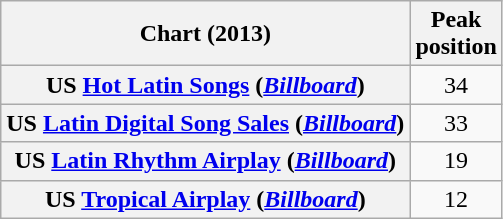<table class="wikitable sortable plainrowheaders" style="text-align:center">
<tr>
<th scope="col">Chart (2013)</th>
<th scope="col">Peak<br>position</th>
</tr>
<tr>
<th scope="row">US <a href='#'>Hot Latin Songs</a> (<em><a href='#'>Billboard</a></em>)</th>
<td>34</td>
</tr>
<tr>
<th scope="row">US <a href='#'>Latin Digital Song Sales</a> (<em><a href='#'>Billboard</a></em>)</th>
<td>33</td>
</tr>
<tr>
<th scope="row">US <a href='#'>Latin Rhythm Airplay</a> (<em><a href='#'>Billboard</a></em>)</th>
<td>19</td>
</tr>
<tr>
<th scope="row">US <a href='#'>Tropical Airplay</a> (<em><a href='#'>Billboard</a></em>)</th>
<td>12</td>
</tr>
</table>
